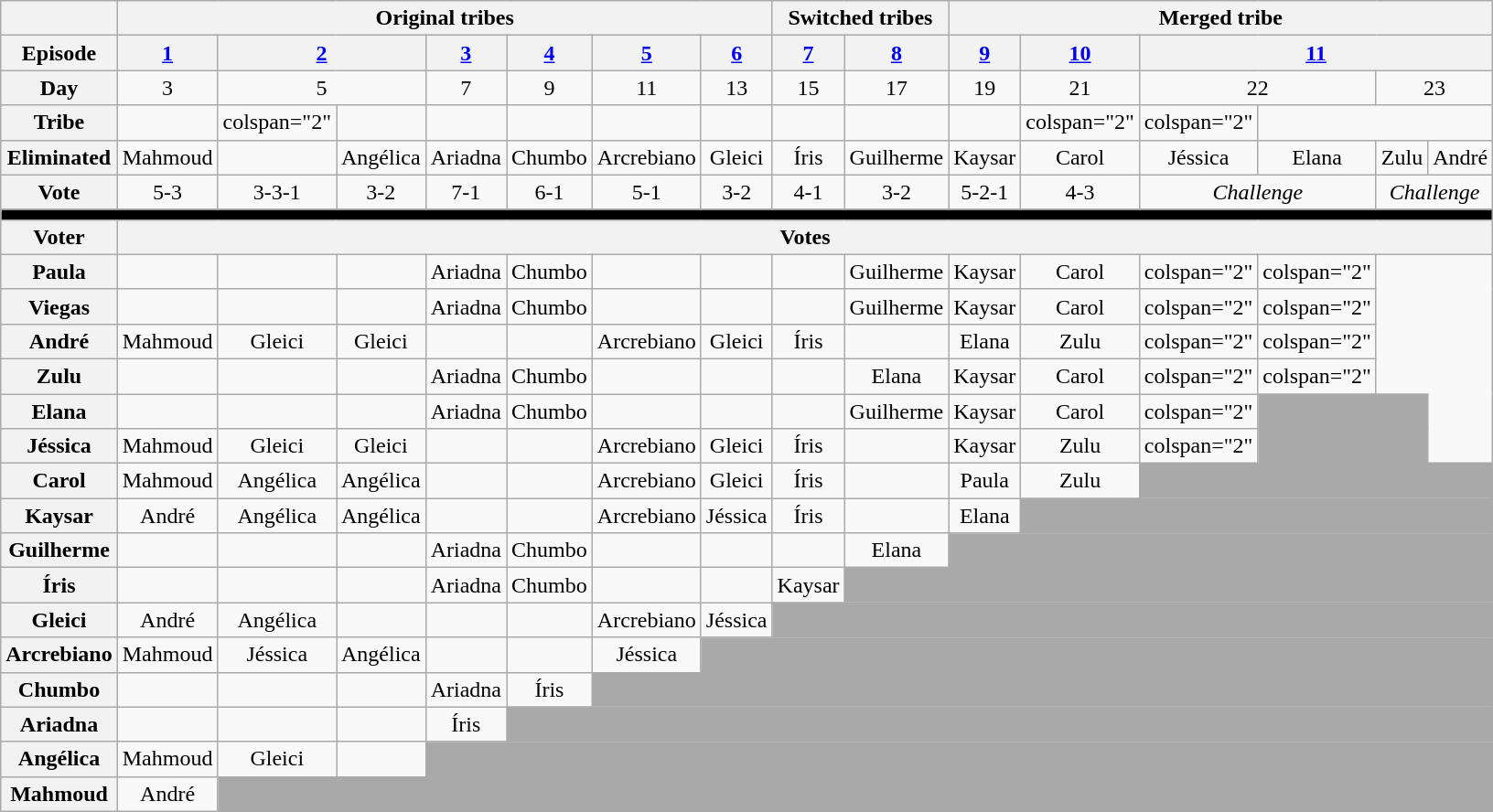<table class="wikitable" style="text-align:center">
<tr>
<th></th>
<th colspan="7">Original tribes</th>
<th colspan="2">Switched tribes</th>
<th colspan="6">Merged tribe</th>
</tr>
<tr>
<th>Episode</th>
<th><a href='#'>1</a></th>
<th colspan="2"><a href='#'>2</a></th>
<th><a href='#'>3</a></th>
<th><a href='#'>4</a></th>
<th><a href='#'>5</a></th>
<th><a href='#'>6</a></th>
<th><a href='#'>7</a></th>
<th><a href='#'>8</a></th>
<th><a href='#'>9</a></th>
<th><a href='#'>10</a></th>
<th colspan="4"><a href='#'>11</a></th>
</tr>
<tr>
<th>Day</th>
<td>3</td>
<td colspan="2">5</td>
<td>7</td>
<td>9</td>
<td>11</td>
<td>13</td>
<td>15</td>
<td>17</td>
<td>19</td>
<td>21</td>
<td colspan="2">22</td>
<td colspan="2">23</td>
</tr>
<tr>
<th>Tribe</th>
<td></td>
<td>colspan="2" </td>
<td></td>
<td></td>
<td></td>
<td></td>
<td></td>
<td></td>
<td></td>
<td></td>
<td>colspan="2" </td>
<td>colspan="2" </td>
</tr>
<tr>
<th>Eliminated</th>
<td>Mahmoud</td>
<td></td>
<td>Angélica</td>
<td>Ariadna</td>
<td>Chumbo</td>
<td>Arcrebiano</td>
<td>Gleici</td>
<td>Íris</td>
<td>Guilherme</td>
<td>Kaysar</td>
<td>Carol</td>
<td>Jéssica</td>
<td>Elana</td>
<td>Zulu</td>
<td>André</td>
</tr>
<tr>
<th>Vote</th>
<td>5-3</td>
<td>3-3-1</td>
<td>3-2</td>
<td>7-1</td>
<td>6-1</td>
<td>5-1</td>
<td>3-2</td>
<td>4-1</td>
<td>3-2</td>
<td>5-2-1</td>
<td>4-3</td>
<td colspan="2"><em>Challenge</em></td>
<td colspan="2"><em>Challenge</em></td>
</tr>
<tr>
<td bgcolor="black" colspan="16"></td>
</tr>
<tr>
<th>Voter</th>
<th colspan="15">Votes</th>
</tr>
<tr>
<th>Paula</th>
<td></td>
<td></td>
<td></td>
<td>Ariadna</td>
<td>Chumbo</td>
<td></td>
<td></td>
<td></td>
<td>Guilherme</td>
<td>Kaysar</td>
<td>Carol</td>
<td>colspan="2" </td>
<td>colspan="2" </td>
</tr>
<tr>
<th>Viegas</th>
<td></td>
<td></td>
<td></td>
<td>Ariadna</td>
<td>Chumbo</td>
<td></td>
<td></td>
<td></td>
<td>Guilherme</td>
<td>Kaysar</td>
<td>Carol</td>
<td>colspan="2" </td>
<td>colspan="2" </td>
</tr>
<tr>
<th>André</th>
<td>Mahmoud</td>
<td>Gleici</td>
<td>Gleici</td>
<td></td>
<td></td>
<td>Arcrebiano</td>
<td>Gleici</td>
<td>Íris</td>
<td></td>
<td>Elana</td>
<td>Zulu</td>
<td>colspan="2" </td>
<td>colspan="2" </td>
</tr>
<tr>
<th>Zulu</th>
<td></td>
<td></td>
<td></td>
<td>Ariadna</td>
<td>Chumbo</td>
<td></td>
<td></td>
<td></td>
<td>Elana</td>
<td>Kaysar</td>
<td>Carol</td>
<td>colspan="2" </td>
<td>colspan="2" </td>
</tr>
<tr>
<th>Elana</th>
<td></td>
<td></td>
<td></td>
<td>Ariadna</td>
<td>Chumbo</td>
<td></td>
<td></td>
<td></td>
<td>Guilherme</td>
<td>Kaysar</td>
<td>Carol</td>
<td>colspan="2" </td>
<td colspan="2" bgcolor="darkgrey"></td>
</tr>
<tr>
<th>Jéssica</th>
<td>Mahmoud</td>
<td>Gleici</td>
<td>Gleici</td>
<td></td>
<td></td>
<td>Arcrebiano</td>
<td>Gleici</td>
<td>Íris</td>
<td></td>
<td>Kaysar</td>
<td>Zulu</td>
<td>colspan="2" </td>
<td colspan="2" bgcolor="darkgrey"></td>
</tr>
<tr>
<th>Carol</th>
<td>Mahmoud</td>
<td>Angélica</td>
<td>Angélica</td>
<td></td>
<td></td>
<td>Arcrebiano</td>
<td>Gleici</td>
<td>Íris</td>
<td></td>
<td>Paula</td>
<td>Zulu</td>
<td colspan="4" bgcolor="darkgrey"></td>
</tr>
<tr>
<th>Kaysar</th>
<td>André</td>
<td>Angélica</td>
<td>Angélica</td>
<td></td>
<td></td>
<td>Arcrebiano</td>
<td>Jéssica</td>
<td>Íris</td>
<td></td>
<td>Elana</td>
<td colspan="5" bgcolor="darkgrey"></td>
</tr>
<tr>
<th>Guilherme</th>
<td></td>
<td></td>
<td></td>
<td>Ariadna</td>
<td>Chumbo</td>
<td></td>
<td></td>
<td></td>
<td>Elana</td>
<td colspan="6" bgcolor="darkgrey"></td>
</tr>
<tr>
<th>Íris</th>
<td></td>
<td></td>
<td></td>
<td>Ariadna</td>
<td>Chumbo</td>
<td></td>
<td></td>
<td>Kaysar</td>
<td colspan="7" bgcolor="darkgrey"></td>
</tr>
<tr>
<th>Gleici</th>
<td>André</td>
<td>Angélica</td>
<td></td>
<td></td>
<td></td>
<td>Arcrebiano</td>
<td>Jéssica</td>
<td colspan="8" bgcolor="darkgrey"></td>
</tr>
<tr>
<th>Arcrebiano</th>
<td>Mahmoud</td>
<td>Jéssica</td>
<td>Angélica</td>
<td></td>
<td></td>
<td>Jéssica</td>
<td colspan="9" bgcolor="darkgrey"></td>
</tr>
<tr>
<th>Chumbo</th>
<td></td>
<td></td>
<td></td>
<td>Ariadna</td>
<td>Íris</td>
<td colspan="10" bgcolor="darkgrey"></td>
</tr>
<tr>
<th>Ariadna</th>
<td></td>
<td></td>
<td></td>
<td>Íris</td>
<td colspan="11" bgcolor="darkgrey"></td>
</tr>
<tr>
<th>Angélica</th>
<td>Mahmoud</td>
<td>Gleici</td>
<td></td>
<td colspan="12" bgcolor="darkgrey"></td>
</tr>
<tr>
<th>Mahmoud</th>
<td>André</td>
<td colspan="14" bgcolor="darkgrey"></td>
</tr>
</table>
